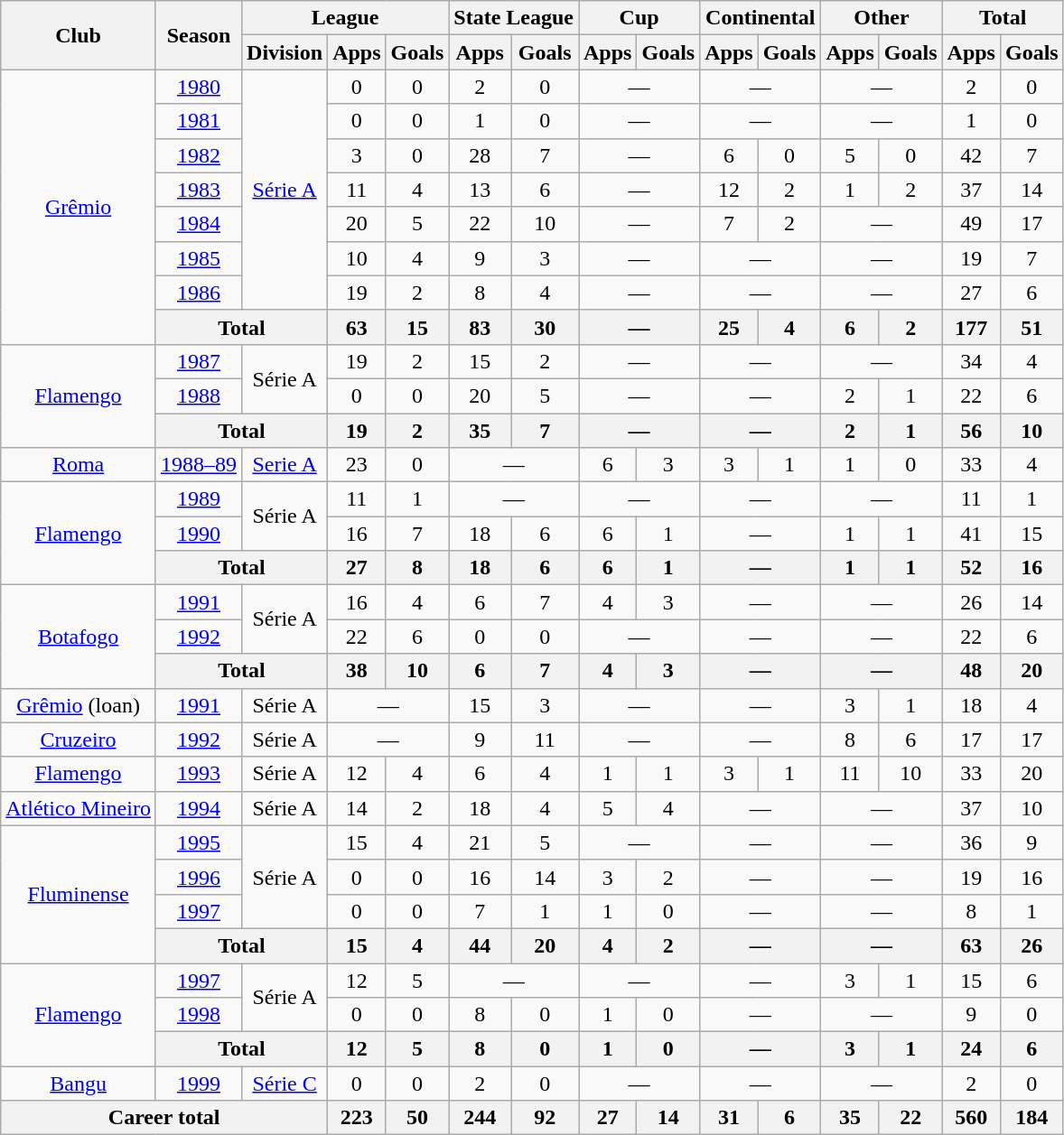<table class="wikitable" style="text-align: center;">
<tr>
<th rowspan="2">Club</th>
<th rowspan="2">Season</th>
<th colspan="3">League</th>
<th colspan="2">State League</th>
<th colspan="2">Cup</th>
<th colspan="2">Continental</th>
<th colspan="2">Other</th>
<th colspan="2">Total</th>
</tr>
<tr>
<th>Division</th>
<th>Apps</th>
<th>Goals</th>
<th>Apps</th>
<th>Goals</th>
<th>Apps</th>
<th>Goals</th>
<th>Apps</th>
<th>Goals</th>
<th>Apps</th>
<th>Goals</th>
<th>Apps</th>
<th>Goals</th>
</tr>
<tr>
<td rowspan="8" valign="center"><a href='#'>Grêmio</a></td>
<td><a href='#'>1980</a></td>
<td rowspan="7"><a href='#'>Série A</a></td>
<td>0</td>
<td>0</td>
<td>2</td>
<td>0</td>
<td colspan="2">—</td>
<td colspan="2">—</td>
<td colspan="2">—</td>
<td>2</td>
<td>0</td>
</tr>
<tr>
<td><a href='#'>1981</a></td>
<td>0</td>
<td>0</td>
<td>1</td>
<td>0</td>
<td colspan="2">—</td>
<td colspan="2">—</td>
<td colspan="2">—</td>
<td>1</td>
<td>0</td>
</tr>
<tr>
<td><a href='#'>1982</a></td>
<td>3</td>
<td>0</td>
<td>28</td>
<td>7</td>
<td colspan="2">—</td>
<td>6</td>
<td>0</td>
<td>5</td>
<td>0</td>
<td>42</td>
<td>7</td>
</tr>
<tr>
<td><a href='#'>1983</a></td>
<td>11</td>
<td>4</td>
<td>13</td>
<td>6</td>
<td colspan="2">—</td>
<td>12</td>
<td>2</td>
<td>1</td>
<td>2</td>
<td>37</td>
<td>14</td>
</tr>
<tr>
<td><a href='#'>1984</a></td>
<td>20</td>
<td>5</td>
<td>22</td>
<td>10</td>
<td colspan="2">—</td>
<td>7</td>
<td>2</td>
<td colspan="2">—</td>
<td>49</td>
<td>17</td>
</tr>
<tr>
<td><a href='#'>1985</a></td>
<td>10</td>
<td>4</td>
<td>9</td>
<td>3</td>
<td colspan="2">—</td>
<td colspan="2">—</td>
<td colspan="2">—</td>
<td>19</td>
<td>7</td>
</tr>
<tr>
<td><a href='#'>1986</a></td>
<td>19</td>
<td>2</td>
<td>8</td>
<td>4</td>
<td colspan="2">—</td>
<td colspan="2">—</td>
<td colspan="2">—</td>
<td>27</td>
<td>6</td>
</tr>
<tr>
<th colspan="2">Total</th>
<th>63</th>
<th>15</th>
<th>83</th>
<th>30</th>
<th colspan="2">—</th>
<th>25</th>
<th>4</th>
<th>6</th>
<th>2</th>
<th>177</th>
<th>51</th>
</tr>
<tr>
<td rowspan="3" valign="center"><a href='#'>Flamengo</a></td>
<td><a href='#'>1987</a></td>
<td rowspan="2">Série A</td>
<td>19</td>
<td>2</td>
<td>15</td>
<td>2</td>
<td colspan="2">—</td>
<td colspan="2">—</td>
<td colspan="2">—</td>
<td>34</td>
<td>4</td>
</tr>
<tr>
<td><a href='#'>1988</a></td>
<td>0</td>
<td>0</td>
<td>20</td>
<td>5</td>
<td colspan="2">—</td>
<td colspan="2">—</td>
<td>2</td>
<td>1</td>
<td>22</td>
<td>6</td>
</tr>
<tr>
<th colspan="2">Total</th>
<th>19</th>
<th>2</th>
<th>35</th>
<th>7</th>
<th colspan="2">—</th>
<th colspan="2">—</th>
<th>2</th>
<th>1</th>
<th>56</th>
<th>10</th>
</tr>
<tr>
<td valign="center"><a href='#'>Roma</a></td>
<td><a href='#'>1988–89</a></td>
<td><a href='#'>Serie A</a></td>
<td>23</td>
<td>0</td>
<td colspan="2">—</td>
<td>6</td>
<td>3</td>
<td>3</td>
<td>1</td>
<td>1</td>
<td>0</td>
<td>33</td>
<td>4</td>
</tr>
<tr>
<td rowspan="3" valign="center"><a href='#'>Flamengo</a></td>
<td><a href='#'>1989</a></td>
<td rowspan="2">Série A</td>
<td>11</td>
<td>1</td>
<td colspan="2">—</td>
<td colspan="2">—</td>
<td colspan="2">—</td>
<td colspan="2">—</td>
<td>11</td>
<td>1</td>
</tr>
<tr>
<td><a href='#'>1990</a></td>
<td>16</td>
<td>7</td>
<td>18</td>
<td>6</td>
<td>6</td>
<td>1</td>
<td colspan="2">—</td>
<td>1</td>
<td>1</td>
<td>41</td>
<td>15</td>
</tr>
<tr>
<th colspan="2">Total</th>
<th>27</th>
<th>8</th>
<th>18</th>
<th>6</th>
<th>6</th>
<th>1</th>
<th colspan="2">—</th>
<th>1</th>
<th>1</th>
<th>52</th>
<th>16</th>
</tr>
<tr>
<td rowspan="3" valign="center"><a href='#'>Botafogo</a></td>
<td><a href='#'>1991</a></td>
<td rowspan="2">Série A</td>
<td>16</td>
<td>4</td>
<td>6</td>
<td>7</td>
<td>4</td>
<td>3</td>
<td colspan="2">—</td>
<td colspan="2">—</td>
<td>26</td>
<td>14</td>
</tr>
<tr>
<td><a href='#'>1992</a></td>
<td>22</td>
<td>6</td>
<td>0</td>
<td>0</td>
<td colspan="2">—</td>
<td colspan="2">—</td>
<td colspan="2">—</td>
<td>22</td>
<td>6</td>
</tr>
<tr>
<th colspan="2">Total</th>
<th>38</th>
<th>10</th>
<th>6</th>
<th>7</th>
<th>4</th>
<th>3</th>
<th colspan="2">—</th>
<th colspan="2">—</th>
<th>48</th>
<th>20</th>
</tr>
<tr>
<td valign="center"><a href='#'>Grêmio</a> (loan)</td>
<td><a href='#'>1991</a></td>
<td>Série A</td>
<td colspan="2">—</td>
<td>15</td>
<td>3</td>
<td colspan="2">—</td>
<td colspan="2">—</td>
<td>3</td>
<td>1</td>
<td>18</td>
<td>4</td>
</tr>
<tr>
<td valign="center"><a href='#'>Cruzeiro</a></td>
<td><a href='#'>1992</a></td>
<td>Série A</td>
<td colspan="2">—</td>
<td>9</td>
<td>11</td>
<td colspan="2">—</td>
<td colspan="2">—</td>
<td>8</td>
<td>6</td>
<td>17</td>
<td>17</td>
</tr>
<tr>
<td valign="center"><a href='#'>Flamengo</a></td>
<td><a href='#'>1993</a></td>
<td>Série A</td>
<td>12</td>
<td>4</td>
<td>6</td>
<td>4</td>
<td>1</td>
<td>1</td>
<td>3</td>
<td>1</td>
<td>11</td>
<td>10</td>
<td>33</td>
<td>20</td>
</tr>
<tr>
<td valign="center"><a href='#'>Atlético Mineiro</a></td>
<td><a href='#'>1994</a></td>
<td>Série A</td>
<td>14</td>
<td>2</td>
<td>18</td>
<td>4</td>
<td>5</td>
<td>4</td>
<td colspan="2">—</td>
<td colspan="2">—</td>
<td>37</td>
<td>10</td>
</tr>
<tr>
<td rowspan="4" valign="center"><a href='#'>Fluminense</a></td>
<td><a href='#'>1995</a></td>
<td rowspan="3">Série A</td>
<td>15</td>
<td>4</td>
<td>21</td>
<td>5</td>
<td colspan="2">—</td>
<td colspan="2">—</td>
<td colspan="2">—</td>
<td>36</td>
<td>9</td>
</tr>
<tr>
<td><a href='#'>1996</a></td>
<td>0</td>
<td>0</td>
<td>16</td>
<td>14</td>
<td>3</td>
<td>2</td>
<td colspan="2">—</td>
<td colspan="2">—</td>
<td>19</td>
<td>16</td>
</tr>
<tr>
<td><a href='#'>1997</a></td>
<td>0</td>
<td>0</td>
<td>7</td>
<td>1</td>
<td>1</td>
<td>0</td>
<td colspan="2">—</td>
<td colspan="2">—</td>
<td>8</td>
<td>1</td>
</tr>
<tr>
<th colspan="2">Total</th>
<th>15</th>
<th>4</th>
<th>44</th>
<th>20</th>
<th>4</th>
<th>2</th>
<th colspan="2">—</th>
<th colspan="2">—</th>
<th>63</th>
<th>26</th>
</tr>
<tr>
<td rowspan="3" valign="center"><a href='#'>Flamengo</a></td>
<td><a href='#'>1997</a></td>
<td rowspan="2">Série A</td>
<td>12</td>
<td>5</td>
<td colspan="2">—</td>
<td colspan="2">—</td>
<td colspan="2">—</td>
<td>3</td>
<td>1</td>
<td>15</td>
<td>6</td>
</tr>
<tr>
<td><a href='#'>1998</a></td>
<td>0</td>
<td>0</td>
<td>8</td>
<td>0</td>
<td>1</td>
<td>0</td>
<td colspan="2">—</td>
<td colspan="2">—</td>
<td>9</td>
<td>0</td>
</tr>
<tr>
<th colspan="2">Total</th>
<th>12</th>
<th>5</th>
<th>8</th>
<th>0</th>
<th>1</th>
<th>0</th>
<th colspan="2">—</th>
<th>3</th>
<th>1</th>
<th>24</th>
<th>6</th>
</tr>
<tr>
<td valign="center"><a href='#'>Bangu</a></td>
<td><a href='#'>1999</a></td>
<td><a href='#'>Série C</a></td>
<td>0</td>
<td>0</td>
<td>2</td>
<td>0</td>
<td colspan="2">—</td>
<td colspan="2">—</td>
<td colspan="2">—</td>
<td>2</td>
<td>0</td>
</tr>
<tr>
<th colspan="3"><strong>Career total</strong></th>
<th>223</th>
<th>50</th>
<th>244</th>
<th>92</th>
<th>27</th>
<th>14</th>
<th>31</th>
<th>6</th>
<th>35</th>
<th>22</th>
<th>560</th>
<th>184</th>
</tr>
</table>
